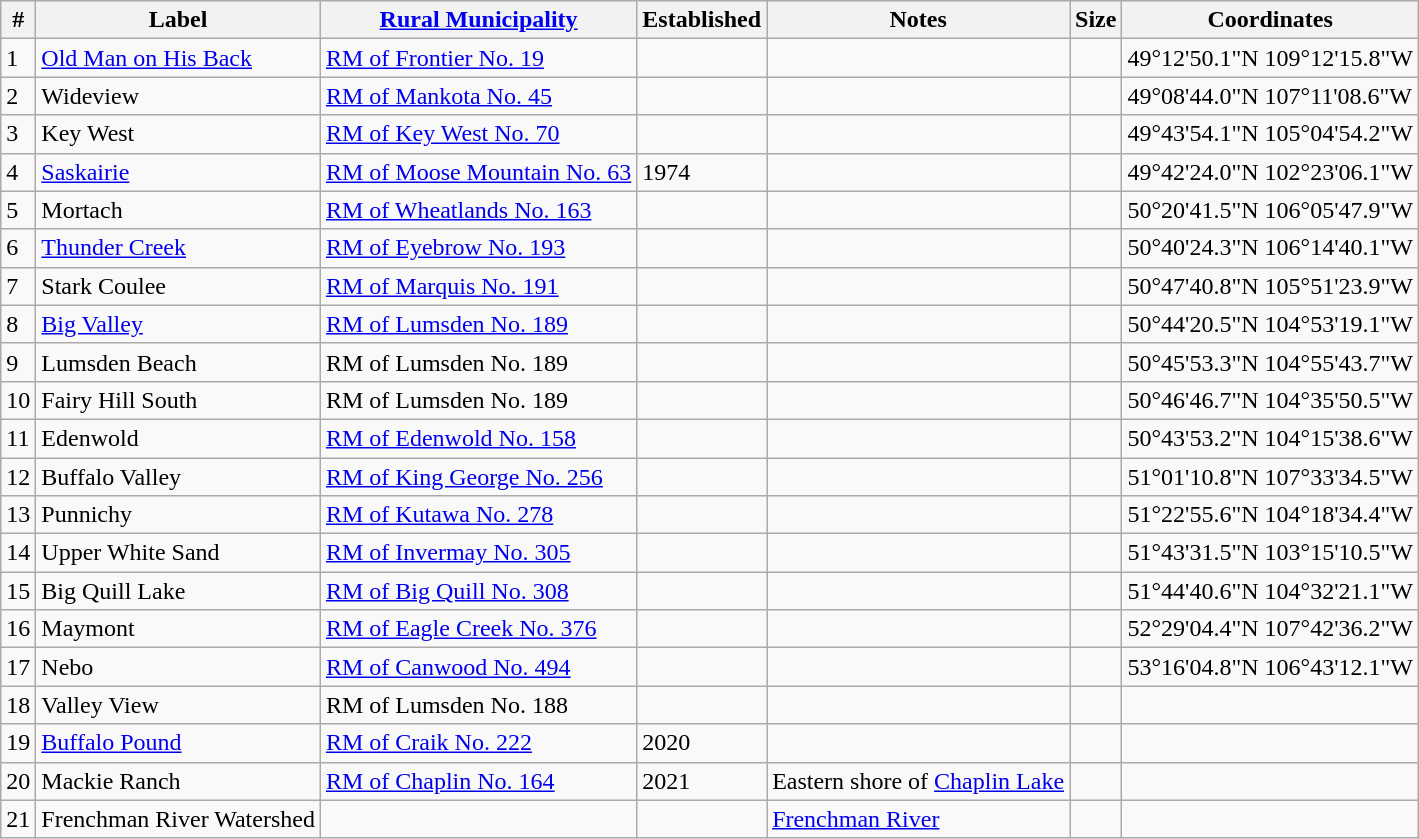<table class="wikitable">
<tr>
<th>#</th>
<th>Label</th>
<th><a href='#'>Rural Municipality</a></th>
<th>Established</th>
<th>Notes</th>
<th>Size</th>
<th>Coordinates</th>
</tr>
<tr>
<td>1</td>
<td><a href='#'>Old Man on His Back</a></td>
<td><a href='#'>RM of Frontier No. 19</a></td>
<td></td>
<td></td>
<td></td>
<td>49°12'50.1"N 109°12'15.8"W</td>
</tr>
<tr>
<td>2</td>
<td>Wideview</td>
<td><a href='#'>RM of Mankota No. 45</a></td>
<td></td>
<td></td>
<td></td>
<td>49°08'44.0"N 107°11'08.6"W</td>
</tr>
<tr>
<td>3</td>
<td>Key West</td>
<td><a href='#'>RM of Key West No. 70</a></td>
<td></td>
<td></td>
<td></td>
<td>49°43'54.1"N 105°04'54.2"W</td>
</tr>
<tr>
<td>4</td>
<td><a href='#'>Saskairie</a></td>
<td><a href='#'>RM of Moose Mountain No. 63</a></td>
<td>1974</td>
<td></td>
<td></td>
<td>49°42'24.0"N 102°23'06.1"W</td>
</tr>
<tr>
<td>5</td>
<td>Mortach</td>
<td><a href='#'>RM of Wheatlands No. 163</a></td>
<td></td>
<td></td>
<td></td>
<td>50°20'41.5"N 106°05'47.9"W</td>
</tr>
<tr>
<td>6</td>
<td><a href='#'>Thunder Creek</a></td>
<td><a href='#'>RM of Eyebrow No. 193</a></td>
<td></td>
<td></td>
<td></td>
<td>50°40'24.3"N 106°14'40.1"W</td>
</tr>
<tr>
<td>7</td>
<td>Stark Coulee</td>
<td><a href='#'>RM of Marquis No. 191</a></td>
<td></td>
<td></td>
<td></td>
<td>50°47'40.8"N 105°51'23.9"W</td>
</tr>
<tr>
<td>8</td>
<td><a href='#'>Big Valley</a></td>
<td><a href='#'>RM of Lumsden No. 189</a></td>
<td></td>
<td></td>
<td></td>
<td>50°44'20.5"N 104°53'19.1"W</td>
</tr>
<tr>
<td>9</td>
<td>Lumsden Beach</td>
<td>RM of Lumsden No. 189</td>
<td></td>
<td></td>
<td></td>
<td>50°45'53.3"N 104°55'43.7"W</td>
</tr>
<tr>
<td>10</td>
<td>Fairy Hill South</td>
<td>RM of Lumsden No. 189</td>
<td></td>
<td></td>
<td></td>
<td>50°46'46.7"N 104°35'50.5"W</td>
</tr>
<tr>
<td>11</td>
<td>Edenwold</td>
<td><a href='#'>RM of Edenwold No. 158</a></td>
<td></td>
<td></td>
<td></td>
<td>50°43'53.2"N 104°15'38.6"W</td>
</tr>
<tr>
<td>12</td>
<td>Buffalo Valley</td>
<td><a href='#'>RM of King George No. 256</a></td>
<td></td>
<td></td>
<td></td>
<td>51°01'10.8"N 107°33'34.5"W</td>
</tr>
<tr>
<td>13</td>
<td>Punnichy</td>
<td><a href='#'>RM of Kutawa No. 278</a></td>
<td></td>
<td></td>
<td></td>
<td>51°22'55.6"N 104°18'34.4"W</td>
</tr>
<tr>
<td>14</td>
<td>Upper White Sand</td>
<td><a href='#'>RM of Invermay No. 305</a></td>
<td></td>
<td></td>
<td></td>
<td>51°43'31.5"N 103°15'10.5"W</td>
</tr>
<tr>
<td>15</td>
<td>Big Quill Lake</td>
<td><a href='#'>RM of Big Quill No. 308</a></td>
<td></td>
<td></td>
<td></td>
<td>51°44'40.6"N 104°32'21.1"W</td>
</tr>
<tr>
<td>16</td>
<td>Maymont</td>
<td><a href='#'>RM of Eagle Creek No. 376</a></td>
<td></td>
<td></td>
<td></td>
<td>52°29'04.4"N 107°42'36.2"W</td>
</tr>
<tr>
<td>17</td>
<td>Nebo</td>
<td><a href='#'>RM of Canwood No. 494</a></td>
<td></td>
<td></td>
<td></td>
<td>53°16'04.8"N 106°43'12.1"W</td>
</tr>
<tr>
<td>18</td>
<td>Valley View</td>
<td>RM of Lumsden No. 188</td>
<td></td>
<td></td>
<td></td>
<td></td>
</tr>
<tr>
<td>19</td>
<td><a href='#'>Buffalo Pound</a></td>
<td><a href='#'>RM of Craik No. 222</a></td>
<td>2020</td>
<td></td>
<td></td>
<td></td>
</tr>
<tr>
<td>20</td>
<td>Mackie Ranch</td>
<td><a href='#'>RM of Chaplin No. 164</a></td>
<td>2021</td>
<td>Eastern shore of <a href='#'>Chaplin Lake</a></td>
<td></td>
<td></td>
</tr>
<tr>
<td>21</td>
<td>Frenchman River Watershed</td>
<td></td>
<td></td>
<td><a href='#'>Frenchman River</a></td>
<td></td>
<td></td>
</tr>
</table>
